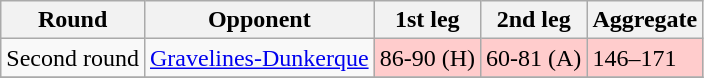<table class="wikitable">
<tr>
<th>Round</th>
<th>Opponent</th>
<th>1st leg</th>
<th>2nd leg</th>
<th>Aggregate</th>
</tr>
<tr>
<td>Second round</td>
<td> <a href='#'>Gravelines-Dunkerque</a></td>
<td style="background:#ffcccc;">86-90 (H)</td>
<td style="background:#ffcccc;">60-81 (A)</td>
<td style="background:#ffcccc;">146–171</td>
</tr>
<tr>
</tr>
</table>
